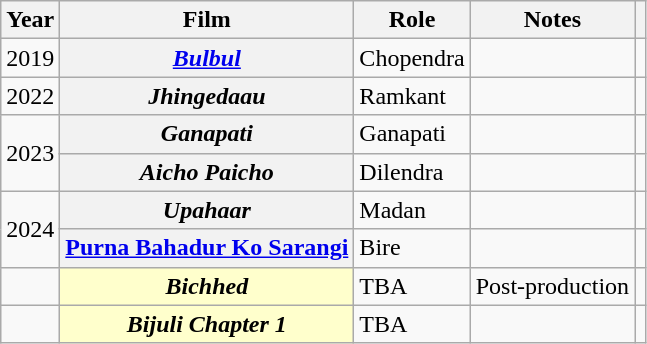<table class="wikitable plainrowheaders sortable" style="margin-right: 0;">
<tr>
<th>Year</th>
<th>Film</th>
<th>Role</th>
<th scope="col" class="unsortable">Notes</th>
<th scope="col" class="unsortable"></th>
</tr>
<tr>
<td>2019</td>
<th scope="row"><em><a href='#'>Bulbul</a></em></th>
<td>Chopendra</td>
<td></td>
<td style="text-align:center;"></td>
</tr>
<tr>
<td>2022</td>
<th scope="row"><em>Jhingedaau</em></th>
<td>Ramkant</td>
<td></td>
<td style="text-align:center;"></td>
</tr>
<tr>
<td rowspan="2">2023</td>
<th scope="row"><em>Ganapati</em></th>
<td>Ganapati</td>
<td></td>
<td style="text-align:center;"></td>
</tr>
<tr>
<th scope="row"><em>Aicho Paicho</em></th>
<td>Dilendra</td>
<td></td>
<td style="text-align:center;"></td>
</tr>
<tr>
<td rowspan="2">2024</td>
<th scope="row"><em>Upahaar</em></th>
<td>Madan</td>
<td></td>
<td style="text-align:center;"></td>
</tr>
<tr>
<th><a href='#'>Purna Bahadur Ko Sarangi</a></th>
<td>Bire</td>
<td></td>
<td></td>
</tr>
<tr>
<td></td>
<th scope="row" style="background:#ffc;"><em>Bichhed</em> </th>
<td>TBA</td>
<td>Post-production</td>
<td style="text-align:center;"></td>
</tr>
<tr>
<td></td>
<th scope="row" style="background:#ffc;"><em>Bijuli Chapter 1</em> </th>
<td>TBA</td>
<td></td>
<td style="text-align:center;"></td>
</tr>
</table>
